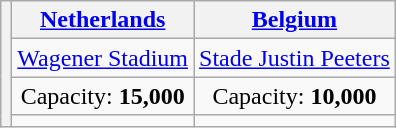<table class="wikitable" style="text-align:center">
<tr>
<th rowspan="4"></th>
<th><a href='#'>Netherlands</a></th>
<th><a href='#'>Belgium</a></th>
</tr>
<tr>
<td><a href='#'>Wagener Stadium</a></td>
<td><a href='#'>Stade Justin Peeters</a></td>
</tr>
<tr>
<td>Capacity: <strong>15,000</strong></td>
<td>Capacity: <strong>10,000</strong></td>
</tr>
<tr>
<td></td>
<td></td>
</tr>
</table>
